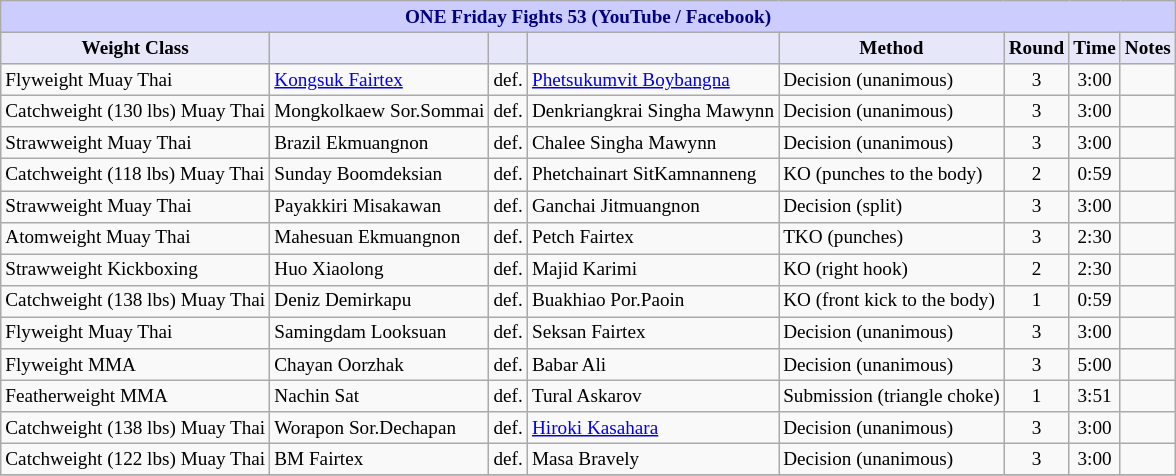<table class="wikitable" style="font-size: 80%;">
<tr>
<th colspan="8" style="background-color: #ccf; color: #000080; text-align: center;"><strong>ONE Friday Fights 53 (YouTube / Facebook)</strong></th>
</tr>
<tr>
<th colspan="1" style="background-color: #E6E8FA; color: #000000; text-align: center;">Weight Class</th>
<th colspan="1" style="background-color: #E6E8FA; color: #000000; text-align: center;"></th>
<th colspan="1" style="background-color: #E6E8FA; color: #000000; text-align: center;"></th>
<th colspan="1" style="background-color: #E6E8FA; color: #000000; text-align: center;"></th>
<th colspan="1" style="background-color: #E6E8FA; color: #000000; text-align: center;">Method</th>
<th colspan="1" style="background-color: #E6E8FA; color: #000000; text-align: center;">Round</th>
<th colspan="1" style="background-color: #E6E8FA; color: #000000; text-align: center;">Time</th>
<th colspan="1" style="background-color: #E6E8FA; color: #000000; text-align: center;">Notes</th>
</tr>
<tr>
<td>Flyweight Muay Thai</td>
<td> <a href='#'>Kongsuk Fairtex</a></td>
<td>def.</td>
<td> <a href='#'>Phetsukumvit Boybangna</a></td>
<td>Decision (unanimous)</td>
<td align=center>3</td>
<td align=center>3:00</td>
<td></td>
</tr>
<tr>
<td>Catchweight (130 lbs) Muay Thai</td>
<td> Mongkolkaew Sor.Sommai</td>
<td>def.</td>
<td> Denkriangkrai Singha Mawynn</td>
<td>Decision (unanimous)</td>
<td align=center>3</td>
<td align=center>3:00</td>
<td></td>
</tr>
<tr>
<td>Strawweight Muay Thai</td>
<td> Brazil Ekmuangnon</td>
<td>def.</td>
<td> Chalee Singha Mawynn</td>
<td>Decision (unanimous)</td>
<td align=center>3</td>
<td align=center>3:00</td>
<td></td>
</tr>
<tr>
<td>Catchweight (118 lbs) Muay Thai</td>
<td> Sunday Boomdeksian</td>
<td>def.</td>
<td> Phetchainart SitKamnanneng</td>
<td>KO (punches to the body)</td>
<td align=center>2</td>
<td align=center>0:59</td>
<td></td>
</tr>
<tr>
<td>Strawweight Muay Thai</td>
<td> Payakkiri Misakawan</td>
<td>def.</td>
<td> Ganchai Jitmuangnon</td>
<td>Decision (split)</td>
<td align=center>3</td>
<td align=center>3:00</td>
<td></td>
</tr>
<tr>
<td>Atomweight Muay Thai</td>
<td> Mahesuan Ekmuangnon</td>
<td>def.</td>
<td> Petch Fairtex</td>
<td>TKO (punches)</td>
<td align=center>3</td>
<td align=center>2:30</td>
<td></td>
</tr>
<tr>
<td>Strawweight Kickboxing</td>
<td> Huo Xiaolong</td>
<td>def.</td>
<td> Majid Karimi</td>
<td>KO (right hook)</td>
<td align=center>2</td>
<td align=center>2:30</td>
<td></td>
</tr>
<tr>
<td>Catchweight (138 lbs) Muay Thai</td>
<td> Deniz Demirkapu</td>
<td>def.</td>
<td> Buakhiao Por.Paoin</td>
<td>KO (front kick to the body)</td>
<td align=center>1</td>
<td align=center>0:59</td>
<td></td>
</tr>
<tr>
<td>Flyweight Muay Thai</td>
<td> Samingdam Looksuan</td>
<td>def.</td>
<td> Seksan Fairtex</td>
<td>Decision (unanimous)</td>
<td align=center>3</td>
<td align=center>3:00</td>
<td></td>
</tr>
<tr>
<td>Flyweight MMA</td>
<td> Chayan Oorzhak</td>
<td>def.</td>
<td> Babar Ali</td>
<td>Decision (unanimous)</td>
<td align=center>3</td>
<td align=center>5:00</td>
<td></td>
</tr>
<tr>
<td>Featherweight MMA</td>
<td> Nachin Sat</td>
<td>def.</td>
<td> Tural Askarov</td>
<td>Submission (triangle choke)</td>
<td align=center>1</td>
<td align=center>3:51</td>
<td></td>
</tr>
<tr>
<td>Catchweight (138 lbs) Muay Thai</td>
<td> Worapon Sor.Dechapan</td>
<td>def.</td>
<td> <a href='#'>Hiroki Kasahara</a></td>
<td>Decision (unanimous)</td>
<td align=center>3</td>
<td align=center>3:00</td>
<td></td>
</tr>
<tr>
<td>Catchweight (122 lbs) Muay Thai</td>
<td> BM Fairtex</td>
<td>def.</td>
<td> Masa Bravely</td>
<td>Decision (unanimous)</td>
<td align=center>3</td>
<td align=center>3:00</td>
<td></td>
</tr>
<tr>
</tr>
</table>
